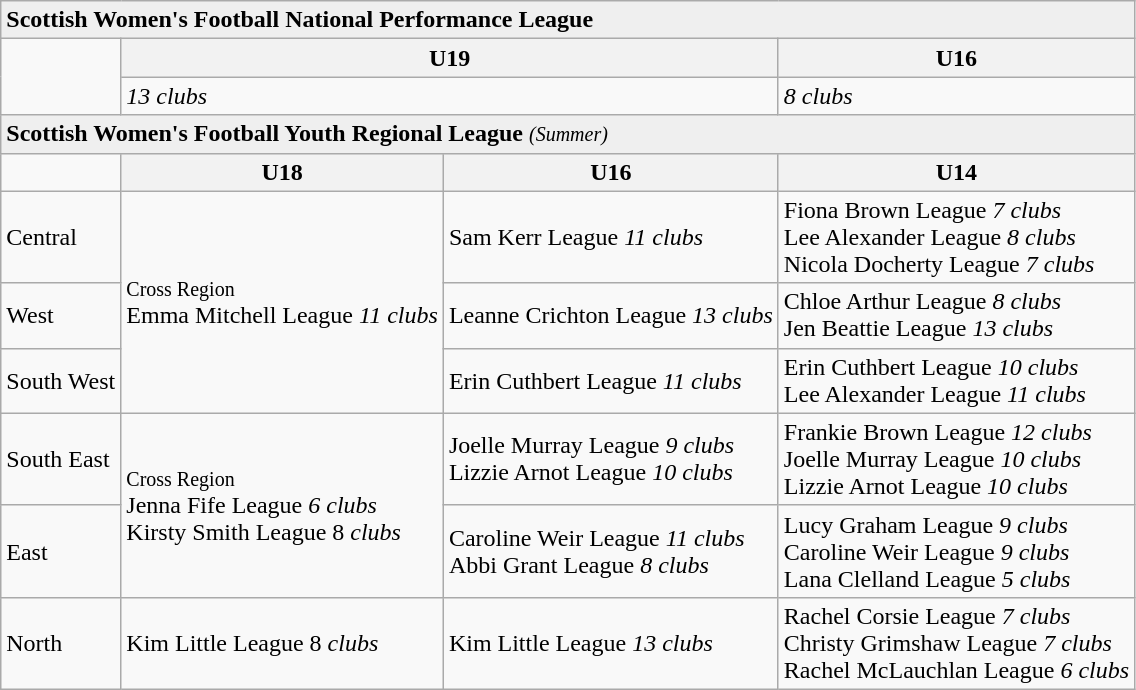<table class="wikitable">
<tr style="background:#efefef;">
<td colspan="4"><strong>Scottish Women's Football National Performance League</strong></td>
</tr>
<tr>
<td rowspan="2"></td>
<th colspan="2">U19</th>
<th>U16</th>
</tr>
<tr>
<td colspan="2"><em>13 clubs</em></td>
<td><em>8 clubs</em></td>
</tr>
<tr style="background:#efefef;">
<td colspan="4"><strong>Scottish Women's Football Youth Regional League</strong> <em><small>(Summer)</small></em></td>
</tr>
<tr>
<td></td>
<th>U18</th>
<th>U16</th>
<th>U14</th>
</tr>
<tr>
<td>Central</td>
<td rowspan="3"><small>Cross Region</small><br>Emma Mitchell League <em>11 clubs</em></td>
<td>Sam Kerr League <em>11 clubs</em></td>
<td>Fiona Brown League <em>7 clubs</em><br>Lee Alexander League <em>8 clubs</em><br>Nicola Docherty League <em>7 clubs</em></td>
</tr>
<tr>
<td>West</td>
<td>Leanne Crichton League <em>13 clubs</em></td>
<td>Chloe Arthur League <em>8 clubs</em><br>Jen Beattie League <em>13 clubs</em></td>
</tr>
<tr>
<td>South West</td>
<td>Erin Cuthbert League <em>11 clubs</em></td>
<td>Erin Cuthbert League <em>10 clubs</em><br>Lee Alexander League <em>11 clubs</em></td>
</tr>
<tr>
<td>South East</td>
<td rowspan="2"><small>Cross Region</small><br>Jenna Fife League <em>6 clubs</em><br>Kirsty Smith League 8 <em>clubs</em></td>
<td>Joelle Murray League <em>9 clubs</em><br>Lizzie Arnot League <em>10 clubs</em></td>
<td>Frankie Brown League <em>12 clubs</em><br>Joelle Murray League <em>10 clubs</em><br>Lizzie Arnot League <em>10 clubs</em></td>
</tr>
<tr>
<td>East</td>
<td>Caroline Weir League <em>11 clubs</em><br>Abbi Grant League <em>8 clubs</em></td>
<td>Lucy Graham League <em>9 clubs</em><br>Caroline Weir League <em>9 clubs</em><br>Lana Clelland League <em>5 clubs</em></td>
</tr>
<tr>
<td>North</td>
<td>Kim Little League 8 <em>clubs</em></td>
<td>Kim Little League <em>13 clubs</em></td>
<td>Rachel Corsie League <em>7 clubs</em><br>Christy Grimshaw League <em>7 clubs</em><br>Rachel McLauchlan League <em>6 clubs</em></td>
</tr>
</table>
